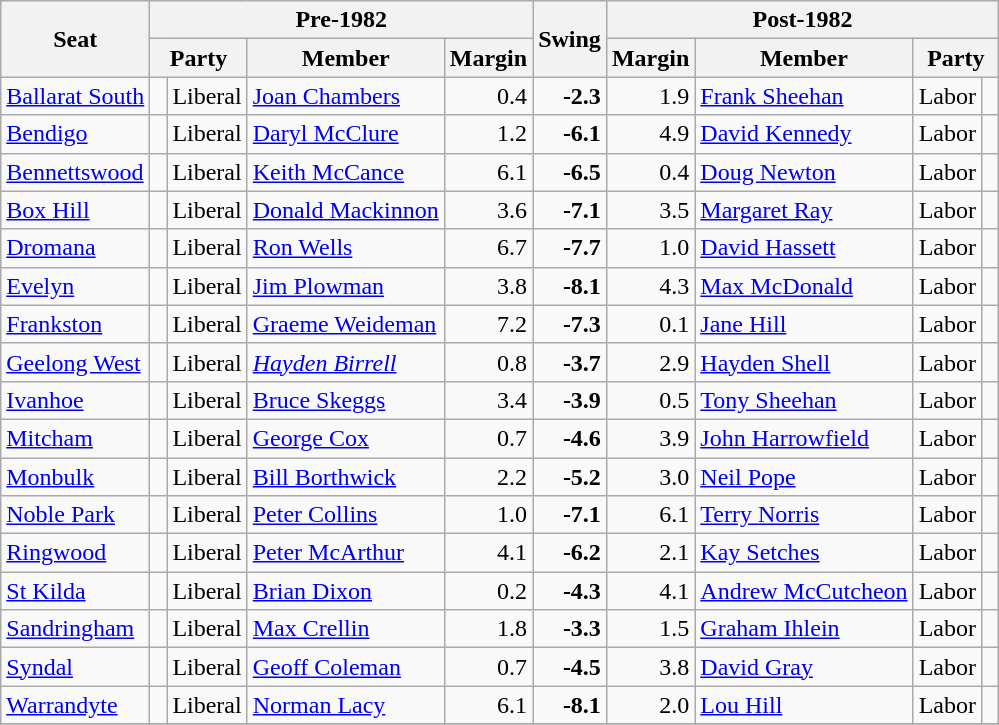<table class="wikitable">
<tr>
<th rowspan=2>Seat</th>
<th colspan=4>Pre-1982</th>
<th rowspan=2>Swing</th>
<th colspan=4>Post-1982</th>
</tr>
<tr>
<th colspan=2>Party</th>
<th>Member</th>
<th>Margin</th>
<th>Margin</th>
<th>Member</th>
<th colspan=2>Party</th>
</tr>
<tr>
<td><a href='#'>Ballarat South</a></td>
<td> </td>
<td>Liberal</td>
<td><a href='#'>Joan Chambers</a></td>
<td style="text-align:right;">0.4</td>
<td style="text-align:right;"><strong>-2.3</strong></td>
<td style="text-align:right;">1.9</td>
<td><a href='#'>Frank Sheehan</a></td>
<td>Labor</td>
<td> </td>
</tr>
<tr>
<td><a href='#'>Bendigo</a></td>
<td> </td>
<td>Liberal</td>
<td><a href='#'>Daryl McClure</a></td>
<td style="text-align:right;">1.2</td>
<td style="text-align:right;"><strong>-6.1</strong></td>
<td style="text-align:right;">4.9</td>
<td><a href='#'>David Kennedy</a></td>
<td>Labor</td>
<td> </td>
</tr>
<tr>
<td><a href='#'>Bennettswood</a></td>
<td> </td>
<td>Liberal</td>
<td><a href='#'>Keith McCance</a></td>
<td style="text-align:right;">6.1</td>
<td style="text-align:right;"><strong>-6.5</strong></td>
<td style="text-align:right;">0.4</td>
<td><a href='#'>Doug Newton</a></td>
<td>Labor</td>
<td> </td>
</tr>
<tr>
<td><a href='#'>Box Hill</a></td>
<td> </td>
<td>Liberal</td>
<td><a href='#'>Donald Mackinnon</a></td>
<td style="text-align:right;">3.6</td>
<td style="text-align:right;"><strong>-7.1</strong></td>
<td style="text-align:right;">3.5</td>
<td><a href='#'>Margaret Ray</a></td>
<td>Labor</td>
<td> </td>
</tr>
<tr>
<td><a href='#'>Dromana</a></td>
<td> </td>
<td>Liberal</td>
<td><a href='#'>Ron Wells</a></td>
<td style="text-align:right;">6.7</td>
<td style="text-align:right;"><strong>-7.7</strong></td>
<td style="text-align:right;">1.0</td>
<td><a href='#'>David Hassett</a></td>
<td>Labor</td>
<td> </td>
</tr>
<tr>
<td><a href='#'>Evelyn</a></td>
<td> </td>
<td>Liberal</td>
<td><a href='#'>Jim Plowman</a></td>
<td style="text-align:right;">3.8</td>
<td style="text-align:right;"><strong>-8.1</strong></td>
<td style="text-align:right;">4.3</td>
<td><a href='#'>Max McDonald</a></td>
<td>Labor</td>
<td> </td>
</tr>
<tr>
<td><a href='#'>Frankston</a></td>
<td> </td>
<td>Liberal</td>
<td><a href='#'>Graeme Weideman</a></td>
<td style="text-align:right;">7.2</td>
<td style="text-align:right;"><strong>-7.3</strong></td>
<td style="text-align:right;">0.1</td>
<td><a href='#'>Jane Hill</a></td>
<td>Labor</td>
<td> </td>
</tr>
<tr>
<td><a href='#'>Geelong West</a></td>
<td> </td>
<td>Liberal</td>
<td><em><a href='#'>Hayden Birrell</a></em></td>
<td style="text-align:right;">0.8</td>
<td style="text-align:right;"><strong>-3.7</strong></td>
<td style="text-align:right;">2.9</td>
<td><a href='#'>Hayden Shell</a></td>
<td>Labor</td>
<td> </td>
</tr>
<tr>
<td><a href='#'>Ivanhoe</a></td>
<td> </td>
<td>Liberal</td>
<td><a href='#'>Bruce Skeggs</a></td>
<td style="text-align:right;">3.4</td>
<td style="text-align:right;"><strong>-3.9</strong></td>
<td style="text-align:right;">0.5</td>
<td><a href='#'>Tony Sheehan</a></td>
<td>Labor</td>
<td> </td>
</tr>
<tr>
<td><a href='#'>Mitcham</a></td>
<td> </td>
<td>Liberal</td>
<td><a href='#'>George Cox</a></td>
<td style="text-align:right;">0.7</td>
<td style="text-align:right;"><strong>-4.6</strong></td>
<td style="text-align:right;">3.9</td>
<td><a href='#'>John Harrowfield</a></td>
<td>Labor</td>
<td> </td>
</tr>
<tr>
<td><a href='#'>Monbulk</a></td>
<td> </td>
<td>Liberal</td>
<td><a href='#'>Bill Borthwick</a></td>
<td style="text-align:right;">2.2</td>
<td style="text-align:right;"><strong>-5.2</strong></td>
<td style="text-align:right;">3.0</td>
<td><a href='#'>Neil Pope</a></td>
<td>Labor</td>
<td> </td>
</tr>
<tr>
<td><a href='#'>Noble Park</a></td>
<td> </td>
<td>Liberal</td>
<td><a href='#'>Peter Collins</a></td>
<td style="text-align:right;">1.0</td>
<td style="text-align:right;"><strong>-7.1</strong></td>
<td style="text-align:right;">6.1</td>
<td><a href='#'>Terry Norris</a></td>
<td>Labor</td>
<td> </td>
</tr>
<tr>
<td><a href='#'>Ringwood</a></td>
<td> </td>
<td>Liberal</td>
<td><a href='#'>Peter McArthur</a></td>
<td style="text-align:right;">4.1</td>
<td style="text-align:right;"><strong>-6.2</strong></td>
<td style="text-align:right;">2.1</td>
<td><a href='#'>Kay Setches</a></td>
<td>Labor</td>
<td> </td>
</tr>
<tr>
<td><a href='#'>St Kilda</a></td>
<td> </td>
<td>Liberal</td>
<td><a href='#'>Brian Dixon</a></td>
<td style="text-align:right;">0.2</td>
<td style="text-align:right;"><strong>-4.3</strong></td>
<td style="text-align:right;">4.1</td>
<td><a href='#'>Andrew McCutcheon</a></td>
<td>Labor</td>
<td> </td>
</tr>
<tr>
<td><a href='#'>Sandringham</a></td>
<td> </td>
<td>Liberal</td>
<td><a href='#'>Max Crellin</a></td>
<td style="text-align:right;">1.8</td>
<td style="text-align:right;"><strong>-3.3</strong></td>
<td style="text-align:right;">1.5</td>
<td><a href='#'>Graham Ihlein</a></td>
<td>Labor</td>
<td> </td>
</tr>
<tr>
<td><a href='#'>Syndal</a></td>
<td> </td>
<td>Liberal</td>
<td><a href='#'>Geoff Coleman</a></td>
<td style="text-align:right;">0.7</td>
<td style="text-align:right;"><strong>-4.5</strong></td>
<td style="text-align:right;">3.8</td>
<td><a href='#'>David Gray</a></td>
<td>Labor</td>
<td> </td>
</tr>
<tr>
<td><a href='#'>Warrandyte</a></td>
<td> </td>
<td>Liberal</td>
<td><a href='#'>Norman Lacy</a></td>
<td style="text-align:right;">6.1</td>
<td style="text-align:right;"><strong>-8.1</strong></td>
<td style="text-align:right;">2.0</td>
<td><a href='#'>Lou Hill</a></td>
<td>Labor</td>
<td> </td>
</tr>
<tr>
</tr>
</table>
